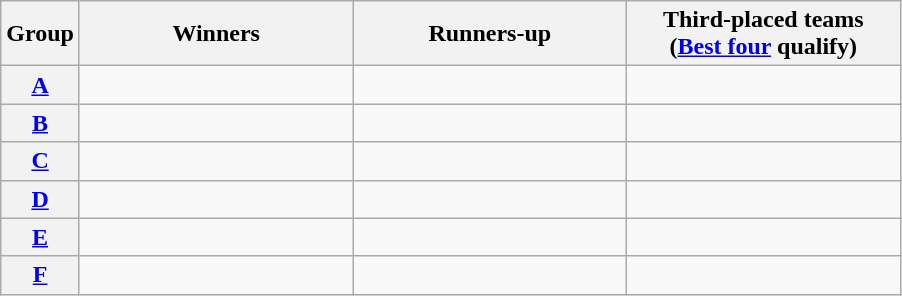<table class="wikitable">
<tr>
<th>Group</th>
<th width="175">Winners</th>
<th width="175">Runners-up</th>
<th width="175">Third-placed teams<br>(<a href='#'>Best four</a> qualify)</th>
</tr>
<tr>
<th><a href='#'>A</a></th>
<td></td>
<td></td>
<td></td>
</tr>
<tr>
<th><a href='#'>B</a></th>
<td></td>
<td></td>
<td></td>
</tr>
<tr>
<th><a href='#'>C</a></th>
<td></td>
<td></td>
<td></td>
</tr>
<tr>
<th><a href='#'>D</a></th>
<td></td>
<td></td>
<td></td>
</tr>
<tr>
<th><a href='#'>E</a></th>
<td></td>
<td></td>
<td></td>
</tr>
<tr>
<th><a href='#'>F</a></th>
<td></td>
<td></td>
<td></td>
</tr>
</table>
